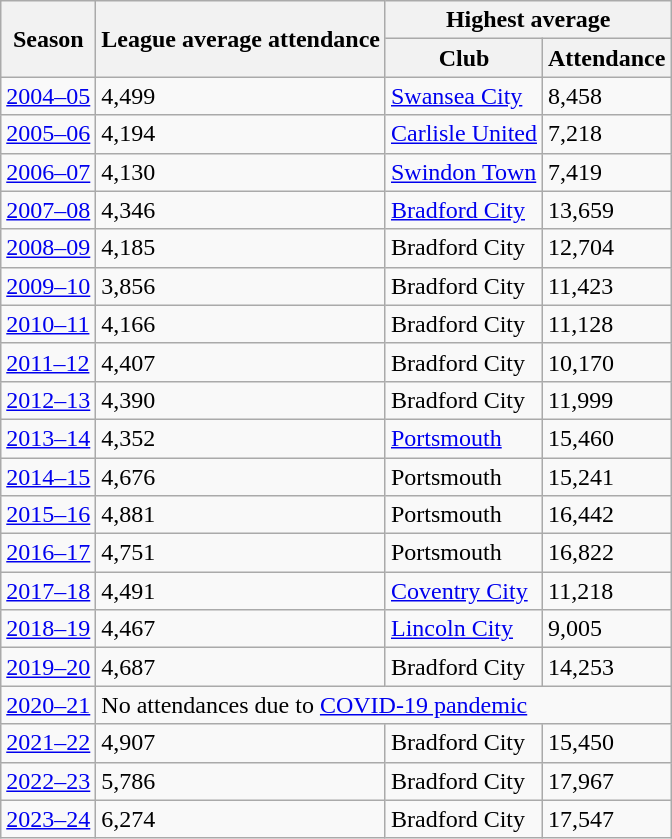<table class="wikitable sortable">
<tr>
<th rowspan="2">Season</th>
<th rowspan="2">League average attendance</th>
<th colspan="2">Highest average</th>
</tr>
<tr>
<th>Club</th>
<th>Attendance</th>
</tr>
<tr>
<td><a href='#'>2004–05</a></td>
<td>4,499</td>
<td><a href='#'>Swansea City</a></td>
<td>8,458</td>
</tr>
<tr>
<td><a href='#'>2005–06</a></td>
<td>4,194</td>
<td><a href='#'>Carlisle United</a></td>
<td>7,218</td>
</tr>
<tr>
<td><a href='#'>2006–07</a></td>
<td>4,130</td>
<td><a href='#'>Swindon Town</a></td>
<td>7,419</td>
</tr>
<tr>
<td><a href='#'>2007–08</a></td>
<td>4,346</td>
<td><a href='#'>Bradford City</a></td>
<td>13,659</td>
</tr>
<tr>
<td><a href='#'>2008–09</a></td>
<td>4,185</td>
<td>Bradford City</td>
<td>12,704</td>
</tr>
<tr>
<td><a href='#'>2009–10</a></td>
<td>3,856</td>
<td>Bradford City</td>
<td>11,423</td>
</tr>
<tr>
<td><a href='#'>2010–11</a></td>
<td>4,166</td>
<td>Bradford City</td>
<td>11,128</td>
</tr>
<tr>
<td><a href='#'>2011–12</a></td>
<td>4,407</td>
<td>Bradford City</td>
<td>10,170</td>
</tr>
<tr>
<td><a href='#'>2012–13</a></td>
<td>4,390</td>
<td>Bradford City</td>
<td>11,999</td>
</tr>
<tr>
<td><a href='#'>2013–14</a></td>
<td>4,352</td>
<td><a href='#'>Portsmouth</a></td>
<td>15,460</td>
</tr>
<tr>
<td><a href='#'>2014–15</a></td>
<td>4,676</td>
<td>Portsmouth</td>
<td>15,241</td>
</tr>
<tr>
<td><a href='#'>2015–16</a></td>
<td>4,881</td>
<td>Portsmouth</td>
<td>16,442</td>
</tr>
<tr>
<td><a href='#'>2016–17</a></td>
<td>4,751</td>
<td>Portsmouth</td>
<td>16,822</td>
</tr>
<tr>
<td><a href='#'>2017–18</a></td>
<td>4,491</td>
<td><a href='#'>Coventry City</a></td>
<td>11,218</td>
</tr>
<tr>
<td><a href='#'>2018–19</a></td>
<td>4,467</td>
<td><a href='#'>Lincoln City</a></td>
<td>9,005</td>
</tr>
<tr>
<td><a href='#'>2019–20</a></td>
<td>4,687</td>
<td>Bradford City</td>
<td>14,253</td>
</tr>
<tr>
<td><a href='#'>2020–21</a></td>
<td colspan="4">No attendances due to <a href='#'>COVID-19 pandemic</a></td>
</tr>
<tr>
<td><a href='#'>2021–22</a></td>
<td>4,907</td>
<td>Bradford City</td>
<td>15,450</td>
</tr>
<tr>
<td><a href='#'>2022–23</a></td>
<td>5,786</td>
<td>Bradford City</td>
<td>17,967</td>
</tr>
<tr>
<td><a href='#'>2023–24</a></td>
<td>6,274</td>
<td>Bradford City</td>
<td>17,547</td>
</tr>
</table>
